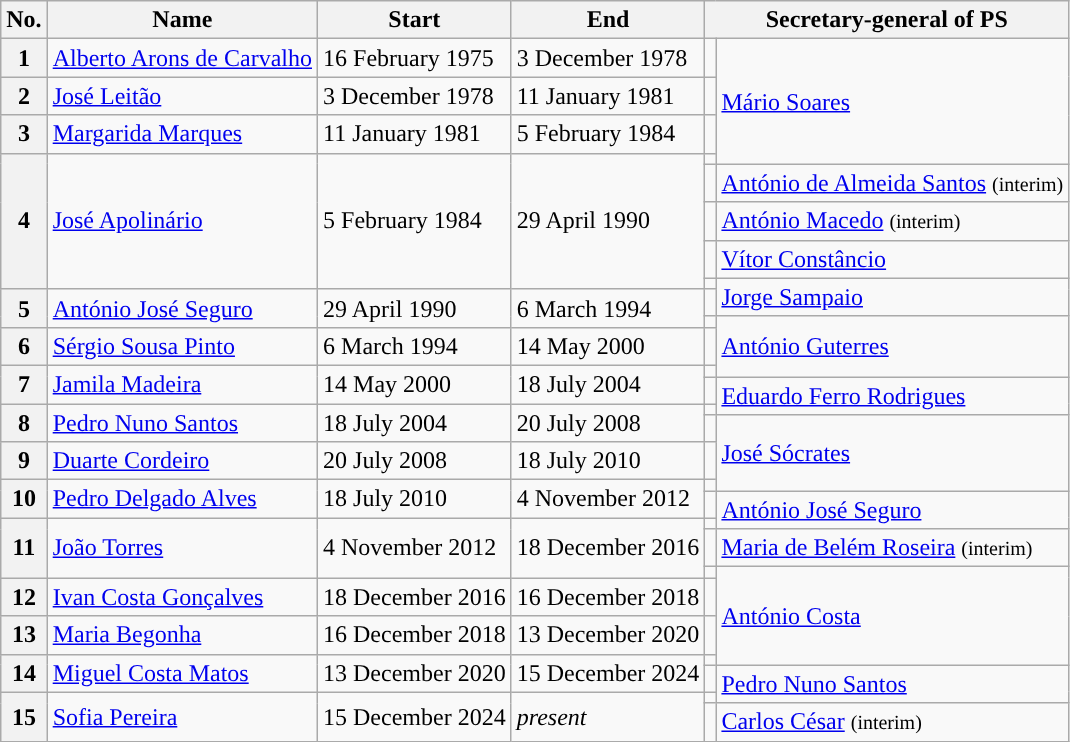<table class="wikitable">
<tr>
<th>No.</th>
<th>Name</th>
<th>Start</th>
<th>End</th>
<th colspan="2">Secretary-general of PS</th>
</tr>
<tr>
<th>1</th>
<td><a href='#'>Alberto Arons de Carvalho</a></td>
<td>16 February 1975</td>
<td>3 December 1978</td>
<td style="background-color: "></td>
<td rowspan="4"><a href='#'>Mário Soares</a></td>
</tr>
<tr>
<th>2</th>
<td><a href='#'>José Leitão</a></td>
<td>3 December 1978</td>
<td>11 January 1981</td>
<td style="background-color: "></td>
</tr>
<tr>
<th>3</th>
<td><a href='#'>Margarida Marques</a></td>
<td>11 January 1981</td>
<td>5 February 1984</td>
<td style="background-color: "></td>
</tr>
<tr>
<th rowspan="5">4</th>
<td rowspan="5"><a href='#'>José Apolinário</a></td>
<td rowspan="5">5 February 1984</td>
<td rowspan="5">29 April 1990</td>
<td style="background-color: "></td>
</tr>
<tr>
<td style="background-color: "></td>
<td><a href='#'>António de Almeida Santos</a> <small>(interim)</small></td>
</tr>
<tr>
<td style="background-color: "></td>
<td><a href='#'>António Macedo</a> <small>(interim)</small></td>
</tr>
<tr>
<td style="background-color: "></td>
<td><a href='#'>Vítor Constâncio</a></td>
</tr>
<tr>
<td style="background-color: "></td>
<td rowspan="2"><a href='#'>Jorge Sampaio</a></td>
</tr>
<tr>
<th rowspan="2">5</th>
<td rowspan="2"><a href='#'>António José Seguro</a></td>
<td rowspan="2">29 April 1990</td>
<td rowspan="2">6 March 1994</td>
<td style="background-color: "></td>
</tr>
<tr>
<td style="background-color: "></td>
<td rowspan="3"><a href='#'>António Guterres</a></td>
</tr>
<tr>
<th>6</th>
<td><a href='#'>Sérgio Sousa Pinto</a></td>
<td>6 March 1994</td>
<td>14 May 2000</td>
<td style="background-color: "></td>
</tr>
<tr>
<th rowspan="2">7</th>
<td rowspan="2"><a href='#'>Jamila Madeira</a></td>
<td rowspan="2">14 May 2000</td>
<td rowspan="2">18 July 2004</td>
<td style="background-color: "></td>
</tr>
<tr>
<td style="background-color: "></td>
<td rowspan="2"><a href='#'>Eduardo Ferro Rodrigues</a></td>
</tr>
<tr>
<th rowspan="2">8</th>
<td rowspan="2"><a href='#'>Pedro Nuno Santos</a></td>
<td rowspan="2">18 July 2004</td>
<td rowspan="2">20 July 2008</td>
<td style="background-color: "></td>
</tr>
<tr>
<td style="background-color: "></td>
<td rowspan="3"><a href='#'>José Sócrates</a></td>
</tr>
<tr>
<th>9</th>
<td><a href='#'>Duarte Cordeiro</a></td>
<td>20 July 2008</td>
<td>18 July 2010</td>
<td style="background-color: "></td>
</tr>
<tr>
<th rowspan="2">10</th>
<td rowspan="2"><a href='#'>Pedro Delgado Alves</a></td>
<td rowspan="2">18 July 2010</td>
<td rowspan="2">4 November 2012</td>
<td style="background-color: "></td>
</tr>
<tr>
<td style="background-color: "></td>
<td rowspan="2"><a href='#'>António José Seguro</a></td>
</tr>
<tr>
<th rowspan="3">11</th>
<td rowspan="3"><a href='#'>João Torres</a></td>
<td rowspan="3">4 November 2012</td>
<td rowspan="3">18 December 2016</td>
<td style="background-color: "></td>
</tr>
<tr>
<td style="background-color: "></td>
<td><a href='#'>Maria de Belém Roseira</a> <small>(interim)</small></td>
</tr>
<tr>
<td style="background-color: "></td>
<td rowspan="4"><a href='#'>António Costa</a></td>
</tr>
<tr>
<th>12</th>
<td><a href='#'>Ivan Costa Gonçalves</a></td>
<td>18 December 2016</td>
<td>16 December 2018</td>
<td style="background-color: "></td>
</tr>
<tr>
<th>13</th>
<td><a href='#'>Maria Begonha</a></td>
<td>16 December 2018</td>
<td>13 December 2020</td>
<td style="background-color: "></td>
</tr>
<tr>
<th rowspan="2">14</th>
<td rowspan="2"><a href='#'>Miguel Costa Matos</a></td>
<td rowspan="2">13 December 2020</td>
<td rowspan="2">15 December 2024</td>
<td style="background-color: "></td>
</tr>
<tr>
<td style="background-color: "></td>
<td rowspan="2"><a href='#'>Pedro Nuno Santos</a></td>
</tr>
<tr>
<th rowspan="2">15</th>
<td rowspan="2"><a href='#'>Sofia Pereira</a></td>
<td rowspan="2">15 December 2024</td>
<td rowspan="2"><em>present</em></td>
<td style="background-color: "></td>
</tr>
<tr>
<td style="background-color: "></td>
<td><a href='#'>Carlos César</a> <small>(interim)</small></td>
</tr>
</table>
